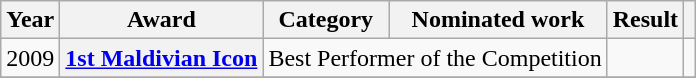<table class="wikitable plainrowheaders sortable">
<tr>
<th scope="col">Year</th>
<th scope="col">Award</th>
<th scope="col">Category</th>
<th scope="col">Nominated work</th>
<th scope="col">Result</th>
<th scope="col" class="unsortable"></th>
</tr>
<tr>
<td>2009</td>
<th scope="row"><a href='#'>1st Maldivian Icon</a></th>
<td colspan="2">Best Performer of the Competition</td>
<td></td>
<td style="text-align:center;"></td>
</tr>
<tr>
</tr>
</table>
